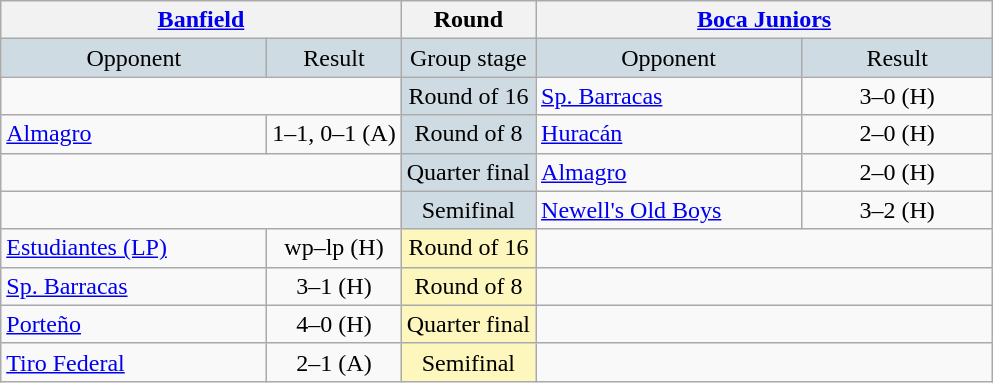<table class="wikitable" style="text-align:center;">
<tr>
<th colspan=3 width=200px><a href='#'>Banfield</a></th>
<th>Round</th>
<th colspan=3 width=200px><a href='#'>Boca Juniors</a></th>
</tr>
<tr bgcolor= #CFDBE2>
<td width=170px>Opponent</td>
<td colspan=2>Result</td>
<td>Group stage</td>
<td width=170px>Opponent</td>
<td colspan=2 width=120px>Result</td>
</tr>
<tr>
<td colspan=3></td>
<td bgcolor= #CFDBE2>Round of 16</td>
<td align=left><a href='#'>Sp. Barracas</a></td>
<td colspan=2>3–0 (H)</td>
</tr>
<tr>
<td align=left><a href='#'>Almagro</a></td>
<td colspan=2>1–1, 0–1 (A) </td>
<td bgcolor= #CFDBE2>Round of 8</td>
<td align=left><a href='#'>Huracán</a></td>
<td colspan=2>2–0 (H)</td>
</tr>
<tr>
<td colspan=3></td>
<td bgcolor= #CFDBE2>Quarter final</td>
<td align=left><a href='#'>Almagro</a></td>
<td colspan=2>2–0 (H)</td>
</tr>
<tr>
<td colspan=3></td>
<td bgcolor= #CFDBE2>Semifinal</td>
<td align=left><a href='#'>Newell's Old Boys</a></td>
<td colspan=2>3–2 (H) </td>
</tr>
<tr>
<td align=left><a href='#'>Estudiantes (LP)</a> </td>
<td colspan=2>wp–lp (H) </td>
<td bgcolor= #fdf6bd>Round of 16 </td>
<td colspan=3></td>
</tr>
<tr>
<td align=left><a href='#'>Sp. Barracas</a></td>
<td colspan=2>3–1 (H)</td>
<td bgcolor= #fdf6bd>Round of 8</td>
<td colspan=3></td>
</tr>
<tr>
<td align=left><a href='#'>Porteño</a></td>
<td colspan=2>4–0 (H)</td>
<td bgcolor= #fdf6bd>Quarter final</td>
<td colspan=3></td>
</tr>
<tr>
<td align=left><a href='#'>Tiro Federal</a></td>
<td colspan=2>2–1 (A)</td>
<td bgcolor= #fdf6bd>Semifinal</td>
<td colspan=3></td>
</tr>
</table>
